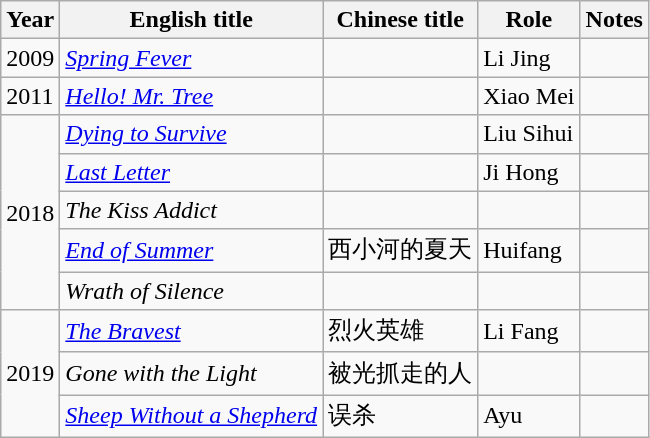<table class="wikitable">
<tr>
<th>Year</th>
<th>English title</th>
<th>Chinese title</th>
<th>Role</th>
<th>Notes</th>
</tr>
<tr>
<td>2009</td>
<td><em><a href='#'>Spring Fever</a></em></td>
<td></td>
<td>Li Jing</td>
<td></td>
</tr>
<tr>
<td>2011</td>
<td><em><a href='#'>Hello! Mr. Tree</a></em></td>
<td></td>
<td>Xiao Mei </td>
</tr>
<tr>
<td rowspan=5>2018</td>
<td><em><a href='#'>Dying to Survive</a></em></td>
<td></td>
<td>Liu Sihui</td>
<td></td>
</tr>
<tr>
<td><em><a href='#'>Last Letter</a></em></td>
<td></td>
<td>Ji Hong</td>
<td></td>
</tr>
<tr>
<td><em>The Kiss Addict</em></td>
<td></td>
<td></td>
<td></td>
</tr>
<tr>
<td><em><a href='#'>End of Summer</a></em></td>
<td>西小河的夏天</td>
<td>Huifang</td>
<td></td>
</tr>
<tr>
<td><em>Wrath of Silence</em></td>
<td></td>
<td></td>
<td></td>
</tr>
<tr>
<td rowspan=3>2019</td>
<td><em><a href='#'>The Bravest</a></em></td>
<td>烈火英雄</td>
<td>Li Fang</td>
<td></td>
</tr>
<tr>
<td><em>Gone with the Light</em></td>
<td>被光抓走的人</td>
<td></td>
<td></td>
</tr>
<tr>
<td><em><a href='#'>Sheep Without a Shepherd</a></em></td>
<td>误杀</td>
<td>Ayu</td>
<td></td>
</tr>
</table>
